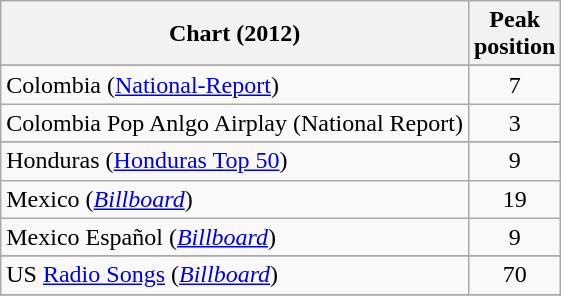<table class="wikitable sortable plainrowheaders">
<tr>
<th>Chart (2012)</th>
<th>Peak<br>position</th>
</tr>
<tr>
</tr>
<tr>
</tr>
<tr>
</tr>
<tr>
<td>Colombia (<a href='#'>National-Report</a>)</td>
<td align="center">7</td>
</tr>
<tr>
<td>Colombia Pop Anlgo Airplay (National Report)</td>
<td align="center">3</td>
</tr>
<tr>
</tr>
<tr>
<td>Honduras (<a href='#'>Honduras Top 50</a>)</td>
<td align="center">9</td>
</tr>
<tr>
<td>Mexico (<a href='#'><em>Billboard</em></a>)</td>
<td align="center">19</td>
</tr>
<tr>
<td>Mexico Español (<a href='#'><em>Billboard</em></a>)</td>
<td align="center">9</td>
</tr>
<tr>
</tr>
<tr>
</tr>
<tr>
</tr>
<tr>
<td>US <a href='#'>Radio Songs</a> (<em><a href='#'>Billboard</a></em>)</td>
<td align="center">70</td>
</tr>
<tr>
</tr>
<tr>
</tr>
<tr>
</tr>
<tr>
</tr>
<tr>
</tr>
</table>
